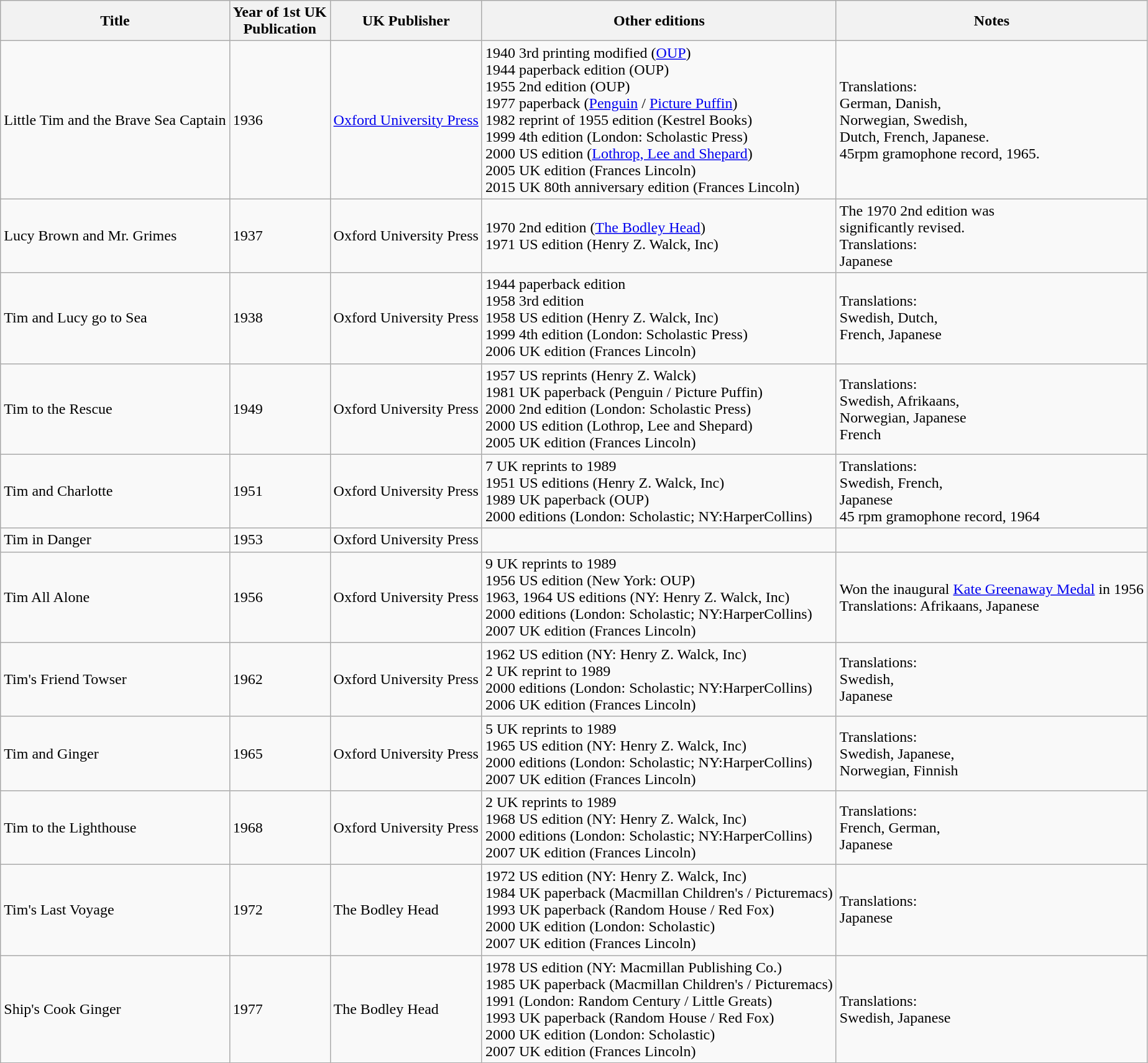<table class="wikitable">
<tr>
<th>Title</th>
<th>Year of 1st UK<br>Publication</th>
<th>UK Publisher</th>
<th>Other editions</th>
<th>Notes</th>
</tr>
<tr>
<td>Little Tim and the Brave Sea Captain</td>
<td>1936</td>
<td><a href='#'>Oxford University Press</a></td>
<td>1940 3rd printing modified (<a href='#'>OUP</a>)<br>1944 paperback edition (OUP)<br>1955 2nd edition (OUP)<br>1977 paperback (<a href='#'>Penguin</a> / <a href='#'>Picture Puffin</a>)<br>1982 reprint of 1955 edition (Kestrel Books)<br>1999 4th edition (London: Scholastic Press)<br>2000 US edition (<a href='#'>Lothrop, Lee and Shepard</a>)<br>2005 UK edition (Frances Lincoln)<br>2015 UK 80th anniversary edition (Frances Lincoln)</td>
<td>Translations:<br>German, Danish,<br>Norwegian, Swedish,<br>Dutch, French, Japanese.<br>45rpm gramophone record, 1965.</td>
</tr>
<tr>
<td>Lucy Brown and Mr. Grimes</td>
<td>1937</td>
<td>Oxford University Press</td>
<td>1970 2nd edition (<a href='#'>The Bodley Head</a>)<br>1971 US edition (Henry Z. Walck, Inc)</td>
<td>The 1970 2nd edition was<br>significantly revised.<br>Translations:<br>Japanese</td>
</tr>
<tr>
<td>Tim and Lucy go to Sea</td>
<td>1938</td>
<td>Oxford University Press</td>
<td>1944 paperback edition<br>1958 3rd edition<br>1958 US edition (Henry Z. Walck, Inc)<br>1999 4th edition (London: Scholastic Press)<br>2006 UK edition (Frances Lincoln)</td>
<td>Translations:<br>Swedish, Dutch,<br>French, Japanese</td>
</tr>
<tr>
<td>Tim to the Rescue</td>
<td>1949</td>
<td>Oxford University Press</td>
<td>1957 US reprints (Henry Z. Walck)<br>1981 UK paperback (Penguin / Picture Puffin)<br>2000 2nd edition (London: Scholastic Press)<br>2000 US edition (Lothrop, Lee and Shepard)<br>2005 UK edition (Frances Lincoln)</td>
<td>Translations:<br>Swedish, Afrikaans,<br>Norwegian, Japanese<br>French</td>
</tr>
<tr>
<td>Tim and Charlotte</td>
<td>1951</td>
<td>Oxford University Press</td>
<td>7 UK reprints to 1989<br>1951 US editions (Henry Z. Walck, Inc)<br>1989 UK paperback (OUP)<br>2000 editions (London: Scholastic; NY:HarperCollins)</td>
<td>Translations:<br>Swedish, French,<br>Japanese<br>45 rpm gramophone record, 1964</td>
</tr>
<tr>
<td>Tim in Danger</td>
<td>1953</td>
<td>Oxford University Press</td>
<td></td>
<td></td>
</tr>
<tr>
<td>Tim All Alone</td>
<td>1956</td>
<td>Oxford University Press</td>
<td>9 UK reprints to 1989<br>1956 US edition (New York: OUP)<br>1963, 1964 US editions (NY: Henry Z. Walck, Inc)<br>2000 editions (London: Scholastic; NY:HarperCollins)<br>2007 UK edition (Frances Lincoln)</td>
<td>Won the inaugural <a href='#'>Kate Greenaway Medal</a> in 1956<br>Translations:
Afrikaans, Japanese</td>
</tr>
<tr>
<td>Tim's Friend Towser</td>
<td>1962</td>
<td>Oxford University Press</td>
<td>1962 US edition (NY: Henry Z. Walck, Inc)<br>2 UK reprint to 1989<br>2000 editions (London: Scholastic; NY:HarperCollins)<br>2006 UK edition (Frances Lincoln)</td>
<td>Translations:<br>Swedish,<br>Japanese</td>
</tr>
<tr>
<td>Tim and Ginger</td>
<td>1965</td>
<td>Oxford University Press</td>
<td>5 UK reprints to 1989<br>1965 US edition (NY: Henry Z. Walck, Inc)<br>2000 editions (London: Scholastic; NY:HarperCollins)<br>2007 UK edition (Frances Lincoln)</td>
<td>Translations:<br>Swedish, Japanese,<br>Norwegian, Finnish</td>
</tr>
<tr>
<td>Tim to the Lighthouse</td>
<td>1968</td>
<td>Oxford University Press</td>
<td>2 UK reprints to 1989<br>1968 US edition (NY: Henry Z. Walck, Inc)<br>2000 editions (London: Scholastic; NY:HarperCollins)<br>2007 UK edition (Frances Lincoln)</td>
<td>Translations:<br>French, German,<br>Japanese</td>
</tr>
<tr>
<td>Tim's Last Voyage</td>
<td>1972</td>
<td>The Bodley Head</td>
<td>1972 US edition (NY: Henry Z. Walck, Inc)<br>1984 UK paperback (Macmillan Children's / Picturemacs)<br>1993 UK paperback (Random House / Red Fox)<br>2000 UK edition (London: Scholastic)<br>2007 UK edition (Frances Lincoln)</td>
<td>Translations:<br>Japanese</td>
</tr>
<tr>
<td>Ship's Cook Ginger</td>
<td>1977</td>
<td>The Bodley Head</td>
<td>1978 US edition (NY: Macmillan Publishing Co.)<br>1985 UK paperback (Macmillan Children's / Picturemacs)<br>1991 (London: Random Century / Little Greats)<br>1993 UK paperback (Random House / Red Fox)<br>2000 UK edition (London: Scholastic)<br>2007 UK edition (Frances Lincoln)</td>
<td>Translations:<br>Swedish, Japanese</td>
</tr>
</table>
